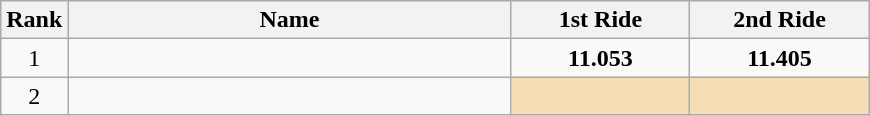<table class="wikitable" style="text-align:center;">
<tr>
<th>Rank</th>
<th style="width:18em">Name</th>
<th style="width:7em">1st Ride</th>
<th style="width:7em">2nd Ride</th>
</tr>
<tr>
<td>1</td>
<td align=left><br><em></em></td>
<td><strong>11.053</strong></td>
<td><strong>11.405</strong></td>
</tr>
<tr>
<td>2</td>
<td align=left><br><em></em></td>
<td bgcolor=wheat></td>
<td bgcolor=wheat></td>
</tr>
</table>
